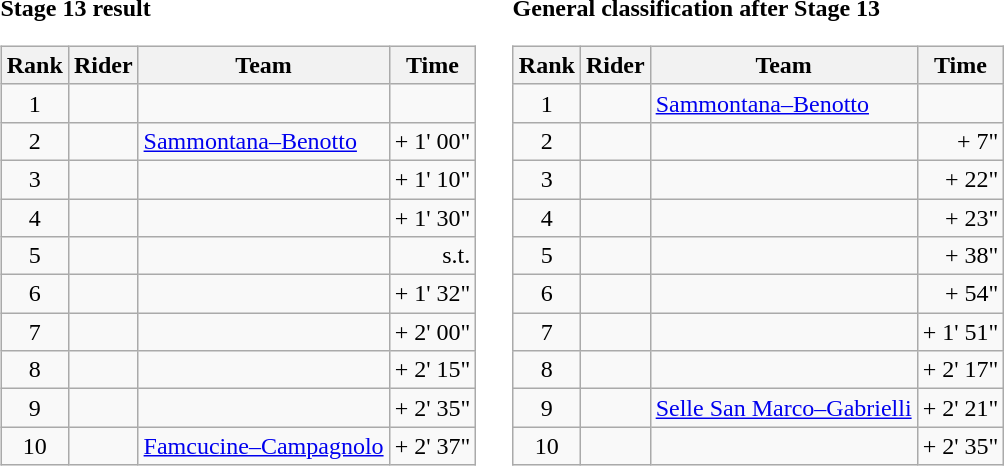<table>
<tr>
<td><strong>Stage 13 result</strong><br><table class="wikitable">
<tr>
<th scope="col">Rank</th>
<th scope="col">Rider</th>
<th scope="col">Team</th>
<th scope="col">Time</th>
</tr>
<tr>
<td style="text-align:center;">1</td>
<td></td>
<td></td>
<td style="text-align:right;"></td>
</tr>
<tr>
<td style="text-align:center;">2</td>
<td></td>
<td><a href='#'>Sammontana–Benotto</a></td>
<td style="text-align:right;">+ 1' 00"</td>
</tr>
<tr>
<td style="text-align:center;">3</td>
<td></td>
<td></td>
<td style="text-align:right;">+ 1' 10"</td>
</tr>
<tr>
<td style="text-align:center;">4</td>
<td></td>
<td></td>
<td style="text-align:right;">+ 1' 30"</td>
</tr>
<tr>
<td style="text-align:center;">5</td>
<td></td>
<td></td>
<td style="text-align:right;">s.t.</td>
</tr>
<tr>
<td style="text-align:center;">6</td>
<td></td>
<td></td>
<td style="text-align:right;">+ 1' 32"</td>
</tr>
<tr>
<td style="text-align:center;">7</td>
<td></td>
<td></td>
<td style="text-align:right;">+ 2' 00"</td>
</tr>
<tr>
<td style="text-align:center;">8</td>
<td></td>
<td></td>
<td style="text-align:right;">+ 2' 15"</td>
</tr>
<tr>
<td style="text-align:center;">9</td>
<td></td>
<td></td>
<td style="text-align:right;">+ 2' 35"</td>
</tr>
<tr>
<td style="text-align:center;">10</td>
<td></td>
<td><a href='#'>Famcucine–Campagnolo</a></td>
<td style="text-align:right;">+ 2' 37"</td>
</tr>
</table>
</td>
<td></td>
<td><strong>General classification after Stage 13</strong><br><table class="wikitable">
<tr>
<th scope="col">Rank</th>
<th scope="col">Rider</th>
<th scope="col">Team</th>
<th scope="col">Time</th>
</tr>
<tr>
<td style="text-align:center;">1</td>
<td></td>
<td><a href='#'>Sammontana–Benotto</a></td>
<td style="text-align:right;"></td>
</tr>
<tr>
<td style="text-align:center;">2</td>
<td></td>
<td></td>
<td style="text-align:right;">+ 7"</td>
</tr>
<tr>
<td style="text-align:center;">3</td>
<td></td>
<td></td>
<td style="text-align:right;">+ 22"</td>
</tr>
<tr>
<td style="text-align:center;">4</td>
<td></td>
<td></td>
<td style="text-align:right;">+ 23"</td>
</tr>
<tr>
<td style="text-align:center;">5</td>
<td></td>
<td></td>
<td style="text-align:right;">+ 38"</td>
</tr>
<tr>
<td style="text-align:center;">6</td>
<td></td>
<td></td>
<td style="text-align:right;">+ 54"</td>
</tr>
<tr>
<td style="text-align:center;">7</td>
<td></td>
<td></td>
<td style="text-align:right;">+ 1' 51"</td>
</tr>
<tr>
<td style="text-align:center;">8</td>
<td></td>
<td></td>
<td style="text-align:right;">+ 2' 17"</td>
</tr>
<tr>
<td style="text-align:center;">9</td>
<td></td>
<td><a href='#'>Selle San Marco–Gabrielli</a></td>
<td style="text-align:right;">+ 2' 21"</td>
</tr>
<tr>
<td style="text-align:center;">10</td>
<td></td>
<td></td>
<td style="text-align:right;">+ 2' 35"</td>
</tr>
</table>
</td>
</tr>
</table>
